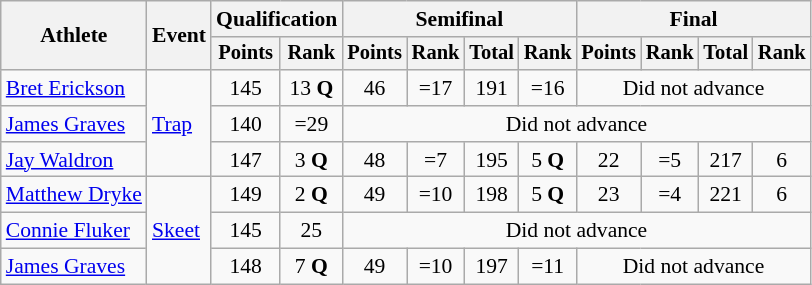<table class=wikitable style=font-size:90%;text-align:center>
<tr>
<th rowspan=2>Athlete</th>
<th rowspan=2>Event</th>
<th colspan=2>Qualification</th>
<th colspan=4>Semifinal</th>
<th colspan=4>Final</th>
</tr>
<tr style=font-size:95%>
<th>Points</th>
<th>Rank</th>
<th>Points</th>
<th>Rank</th>
<th>Total</th>
<th>Rank</th>
<th>Points</th>
<th>Rank</th>
<th>Total</th>
<th>Rank</th>
</tr>
<tr>
<td align=left><a href='#'>Bret Erickson</a></td>
<td align=left rowspan=3><a href='#'>Trap</a></td>
<td>145</td>
<td>13 <strong>Q</strong></td>
<td>46</td>
<td>=17</td>
<td>191</td>
<td>=16</td>
<td colspan=4>Did not advance</td>
</tr>
<tr>
<td align=left><a href='#'>James Graves</a></td>
<td>140</td>
<td>=29</td>
<td colspan=8>Did not advance</td>
</tr>
<tr>
<td align=left><a href='#'>Jay Waldron</a></td>
<td>147</td>
<td>3 <strong>Q</strong></td>
<td>48</td>
<td>=7</td>
<td>195</td>
<td>5 <strong>Q</strong></td>
<td>22</td>
<td>=5</td>
<td>217</td>
<td>6</td>
</tr>
<tr>
<td align=left><a href='#'>Matthew Dryke</a></td>
<td align=left rowspan=3><a href='#'>Skeet</a></td>
<td>149</td>
<td>2 <strong>Q</strong></td>
<td>49</td>
<td>=10</td>
<td>198</td>
<td>5 <strong>Q</strong></td>
<td>23</td>
<td>=4</td>
<td>221</td>
<td>6</td>
</tr>
<tr>
<td align=left><a href='#'>Connie Fluker</a></td>
<td>145</td>
<td>25</td>
<td colspan=8>Did not advance</td>
</tr>
<tr>
<td align=left><a href='#'>James Graves</a></td>
<td>148</td>
<td>7 <strong>Q</strong></td>
<td>49</td>
<td>=10</td>
<td>197</td>
<td>=11</td>
<td colspan=4>Did not advance</td>
</tr>
</table>
